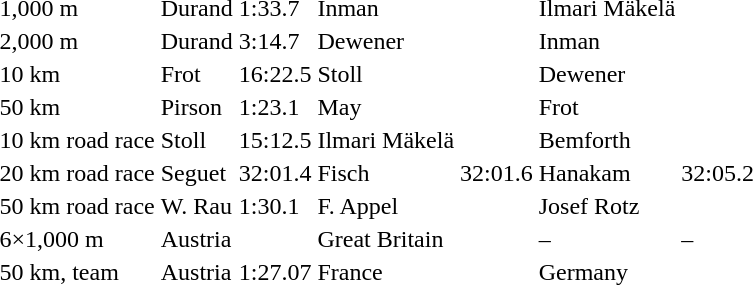<table>
<tr>
<td>1,000 m </td>
<td> Durand</td>
<td>1:33.7</td>
<td> Inman</td>
<td></td>
<td> Ilmari Mäkelä</td>
<td></td>
</tr>
<tr>
<td>2,000 m </td>
<td> Durand</td>
<td>3:14.7</td>
<td> Dewener</td>
<td></td>
<td> Inman</td>
<td></td>
</tr>
<tr>
<td>10 km </td>
<td> Frot</td>
<td>16:22.5</td>
<td> Stoll</td>
<td></td>
<td> Dewener</td>
<td></td>
</tr>
<tr>
<td>50 km </td>
<td> Pirson</td>
<td>1:23.1</td>
<td> May</td>
<td></td>
<td> Frot</td>
<td></td>
</tr>
<tr>
<td>10 km road race </td>
<td> Stoll</td>
<td>15:12.5</td>
<td> Ilmari Mäkelä</td>
<td></td>
<td> Bemforth</td>
<td></td>
</tr>
<tr>
<td>20 km road race </td>
<td> Seguet</td>
<td>32:01.4</td>
<td> Fisch</td>
<td>32:01.6</td>
<td> Hanakam</td>
<td>32:05.2</td>
</tr>
<tr>
<td>50 km road race </td>
<td> W. Rau</td>
<td>1:30.1</td>
<td> F. Appel</td>
<td></td>
<td> Josef Rotz</td>
<td></td>
</tr>
<tr>
<td>6×1,000 m </td>
<td> Austria</td>
<td></td>
<td> Great Britain</td>
<td></td>
<td>–</td>
<td>–</td>
</tr>
<tr>
<td>50 km, team </td>
<td> Austria</td>
<td>1:27.07</td>
<td> France</td>
<td></td>
<td> Germany</td>
<td></td>
</tr>
</table>
